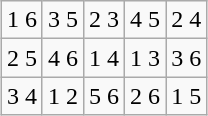<table class="wikitable" style="margin:1em auto;">
<tr>
<td>1 6</td>
<td>3 5</td>
<td>2 3</td>
<td>4 5</td>
<td>2 4</td>
</tr>
<tr>
<td>2 5</td>
<td>4 6</td>
<td>1 4</td>
<td>1 3</td>
<td>3 6</td>
</tr>
<tr>
<td>3 4</td>
<td>1 2</td>
<td>5 6</td>
<td>2 6</td>
<td>1 5</td>
</tr>
</table>
